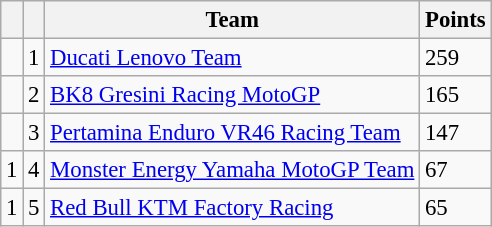<table class="wikitable" style="font-size: 95%;">
<tr>
<th></th>
<th></th>
<th>Team</th>
<th>Points</th>
</tr>
<tr>
<td></td>
<td align=center>1</td>
<td> <a href='#'>Ducati Lenovo Team</a></td>
<td align=left>259</td>
</tr>
<tr>
<td></td>
<td align=center>2</td>
<td> <a href='#'>BK8 Gresini Racing MotoGP</a></td>
<td align=left>165</td>
</tr>
<tr>
<td></td>
<td align=center>3</td>
<td> <a href='#'>Pertamina Enduro VR46 Racing Team</a></td>
<td align=left>147</td>
</tr>
<tr>
<td> 1</td>
<td align=center>4</td>
<td> <a href='#'>Monster Energy Yamaha MotoGP Team</a></td>
<td align=left>67</td>
</tr>
<tr>
<td> 1</td>
<td align=center>5</td>
<td> <a href='#'>Red Bull KTM Factory Racing</a></td>
<td align=left>65</td>
</tr>
</table>
